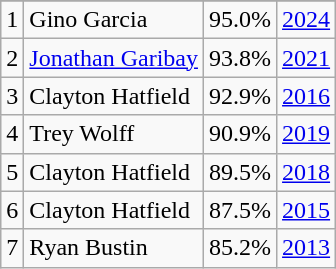<table class="wikitable">
<tr>
</tr>
<tr>
<td>1</td>
<td>Gino Garcia</td>
<td><abbr>95.0%</abbr></td>
<td><a href='#'>2024</a></td>
</tr>
<tr>
<td>2</td>
<td><a href='#'>Jonathan Garibay</a></td>
<td><abbr>93.8%</abbr></td>
<td><a href='#'>2021</a></td>
</tr>
<tr>
<td>3</td>
<td>Clayton Hatfield</td>
<td><abbr>92.9%</abbr></td>
<td><a href='#'>2016</a></td>
</tr>
<tr>
<td>4</td>
<td>Trey Wolff</td>
<td><abbr>90.9%</abbr></td>
<td><a href='#'>2019</a></td>
</tr>
<tr>
<td>5</td>
<td>Clayton Hatfield</td>
<td><abbr>89.5%</abbr></td>
<td><a href='#'>2018</a></td>
</tr>
<tr>
<td>6</td>
<td>Clayton Hatfield</td>
<td><abbr>87.5%</abbr></td>
<td><a href='#'>2015</a></td>
</tr>
<tr>
<td>7</td>
<td>Ryan Bustin</td>
<td><abbr>85.2%</abbr></td>
<td><a href='#'>2013</a></td>
</tr>
</table>
